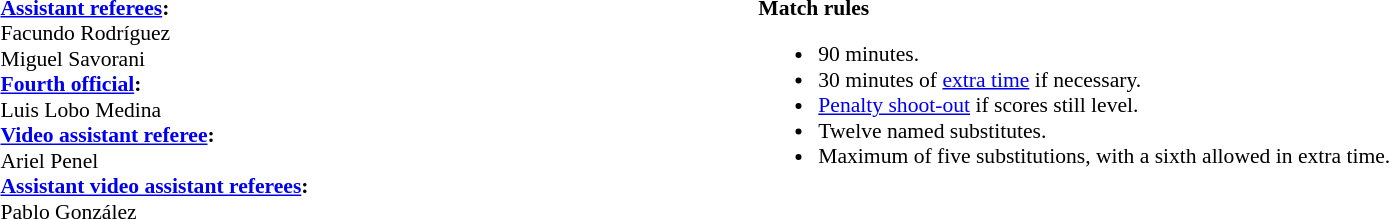<table style="width:100%; font-size:90%;">
<tr>
<td><br><strong><a href='#'>Assistant referees</a>:</strong>
<br>Facundo Rodríguez
<br>Miguel Savorani
<br><strong><a href='#'>Fourth official</a>:</strong>
<br>Luis Lobo Medina
<br><strong><a href='#'>Video assistant referee</a>:</strong>
<br>Ariel Penel
<br><strong><a href='#'>Assistant video assistant referees</a>:</strong>
<br>Pablo González</td>
<td style="width:60%; vertical-align:top"><br><strong>Match rules</strong><ul><li>90 minutes.</li><li>30 minutes of <a href='#'>extra time</a> if necessary.</li><li><a href='#'>Penalty shoot-out</a> if scores still level.</li><li>Twelve named substitutes.</li><li>Maximum of five substitutions, with a sixth allowed in extra time.</li></ul></td>
</tr>
</table>
